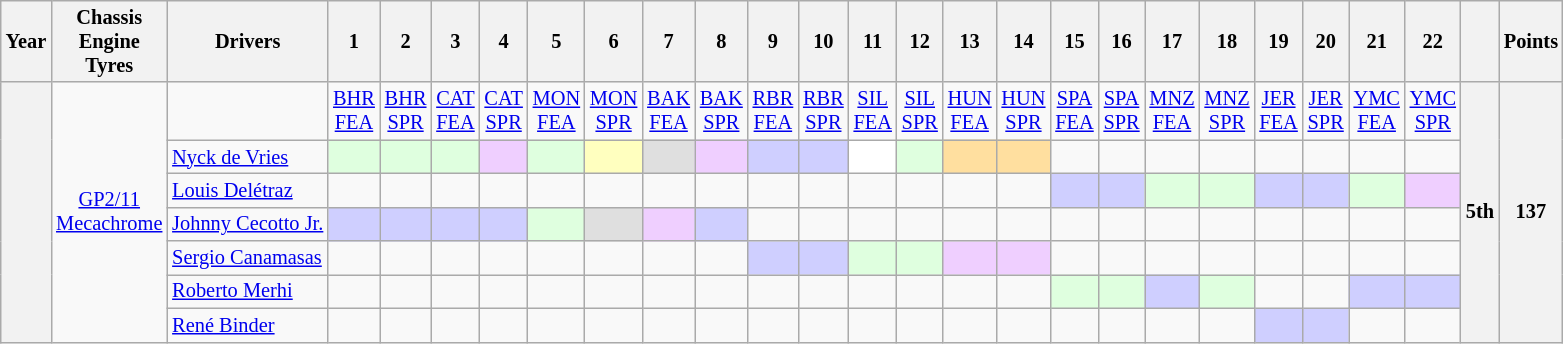<table class="wikitable" style="text-align:center; font-size:85%;">
<tr>
<th>Year</th>
<th>Chassis<br>Engine<br>Tyres</th>
<th>Drivers</th>
<th>1</th>
<th>2</th>
<th>3</th>
<th>4</th>
<th>5</th>
<th>6</th>
<th>7</th>
<th>8</th>
<th>9</th>
<th>10</th>
<th>11</th>
<th>12</th>
<th>13</th>
<th>14</th>
<th>15</th>
<th>16</th>
<th>17</th>
<th>18</th>
<th>19</th>
<th>20</th>
<th>21</th>
<th>22</th>
<th></th>
<th>Points</th>
</tr>
<tr>
<th rowspan=7></th>
<td rowspan=7><a href='#'>GP2/11</a><br><a href='#'>Mecachrome</a><br></td>
<td></td>
<td><a href='#'>BHR<br>FEA</a></td>
<td><a href='#'>BHR<br>SPR</a></td>
<td><a href='#'>CAT<br>FEA</a></td>
<td><a href='#'>CAT<br>SPR</a></td>
<td><a href='#'>MON<br>FEA</a></td>
<td><a href='#'>MON<br>SPR</a></td>
<td><a href='#'>BAK<br>FEA</a></td>
<td><a href='#'>BAK<br>SPR</a></td>
<td><a href='#'>RBR<br>FEA</a></td>
<td><a href='#'>RBR<br>SPR</a></td>
<td><a href='#'>SIL<br>FEA</a></td>
<td><a href='#'>SIL<br>SPR</a></td>
<td><a href='#'>HUN<br>FEA</a></td>
<td><a href='#'>HUN<br>SPR</a></td>
<td><a href='#'>SPA<br>FEA</a></td>
<td><a href='#'>SPA<br>SPR</a></td>
<td><a href='#'>MNZ<br>FEA</a></td>
<td><a href='#'>MNZ<br>SPR</a></td>
<td><a href='#'>JER<br>FEA</a></td>
<td><a href='#'>JER<br>SPR</a></td>
<td><a href='#'>YMC<br>FEA</a></td>
<td><a href='#'>YMC<br>SPR</a></td>
<th rowspan=7>5th</th>
<th rowspan=7>137</th>
</tr>
<tr>
<td align=left> <a href='#'>Nyck de Vries</a></td>
<td style="background:#DFFFDF;"></td>
<td style="background:#DFFFDF;"></td>
<td style="background:#DFFFDF;"></td>
<td style="background:#EFCFFF;"></td>
<td style="background:#DFFFDF;"></td>
<td style="background:#FFFFBF;"></td>
<td style="background:#DFDFDF;"></td>
<td style="background:#EFCFFF;"></td>
<td style="background:#CFCFFF;"></td>
<td style="background:#CFCFFF;"></td>
<td style="background:#FFFFFF;"></td>
<td style="background:#DFFFDF;"></td>
<td style="background:#FFDF9F;"></td>
<td style="background:#FFDF9F;"></td>
<td></td>
<td></td>
<td></td>
<td></td>
<td></td>
<td></td>
<td></td>
<td></td>
</tr>
<tr>
<td align=left> <a href='#'>Louis Delétraz</a></td>
<td></td>
<td></td>
<td></td>
<td></td>
<td></td>
<td></td>
<td></td>
<td></td>
<td></td>
<td></td>
<td></td>
<td></td>
<td></td>
<td></td>
<td style="background:#CFCFFF;"></td>
<td style="background:#CFCFFF;"></td>
<td style="background:#DFFFDF;"></td>
<td style="background:#DFFFDF;"></td>
<td style="background:#CFCFFF;"></td>
<td style="background:#CFCFFF;"></td>
<td style="background:#DFFFDF;"></td>
<td style="background:#EFCFFF;"></td>
</tr>
<tr>
<td align=left> <a href='#'>Johnny Cecotto Jr.</a></td>
<td style="background:#CFCFFF;"></td>
<td style="background:#CFCFFF;"></td>
<td style="background:#CFCFFF;"></td>
<td style="background:#CFCFFF;"></td>
<td style="background:#DFFFDF;"></td>
<td style="background:#DFDFDF;"></td>
<td style="background:#EFCFFF;"></td>
<td style="background:#CFCFFF;"></td>
<td></td>
<td></td>
<td></td>
<td></td>
<td></td>
<td></td>
<td></td>
<td></td>
<td></td>
<td></td>
<td></td>
<td></td>
<td></td>
<td></td>
</tr>
<tr>
<td align=left> <a href='#'>Sergio Canamasas</a></td>
<td></td>
<td></td>
<td></td>
<td></td>
<td></td>
<td></td>
<td></td>
<td></td>
<td style="background:#CFCFFF;"></td>
<td style="background:#CFCFFF;"></td>
<td style="background:#DFFFDF;"></td>
<td style="background:#DFFFDF;"></td>
<td style="background:#EFCFFF;"></td>
<td style="background:#EFCFFF;"></td>
<td></td>
<td></td>
<td></td>
<td></td>
<td></td>
<td></td>
<td></td>
<td></td>
</tr>
<tr>
<td align=left> <a href='#'>Roberto Merhi</a></td>
<td></td>
<td></td>
<td></td>
<td></td>
<td></td>
<td></td>
<td></td>
<td></td>
<td></td>
<td></td>
<td></td>
<td></td>
<td></td>
<td></td>
<td style="background:#DFFFDF;"></td>
<td style="background:#DFFFDF;"></td>
<td style="background:#CFCFFF;"></td>
<td style="background:#DFFFDF;"></td>
<td></td>
<td></td>
<td style="background:#CFCFFF;"></td>
<td style="background:#CFCFFF;"></td>
</tr>
<tr>
<td align=left> <a href='#'>René Binder</a></td>
<td></td>
<td></td>
<td></td>
<td></td>
<td></td>
<td></td>
<td></td>
<td></td>
<td></td>
<td></td>
<td></td>
<td></td>
<td></td>
<td></td>
<td></td>
<td></td>
<td></td>
<td></td>
<td style="background:#CFCFFF;"></td>
<td style="background:#CFCFFF;"></td>
<td></td>
<td></td>
</tr>
</table>
